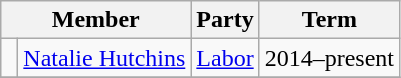<table class="wikitable">
<tr>
<th colspan="2">Member</th>
<th>Party</th>
<th>Term</th>
</tr>
<tr>
<td> </td>
<td><a href='#'>Natalie Hutchins</a></td>
<td><a href='#'>Labor</a></td>
<td>2014–present</td>
</tr>
<tr>
</tr>
</table>
